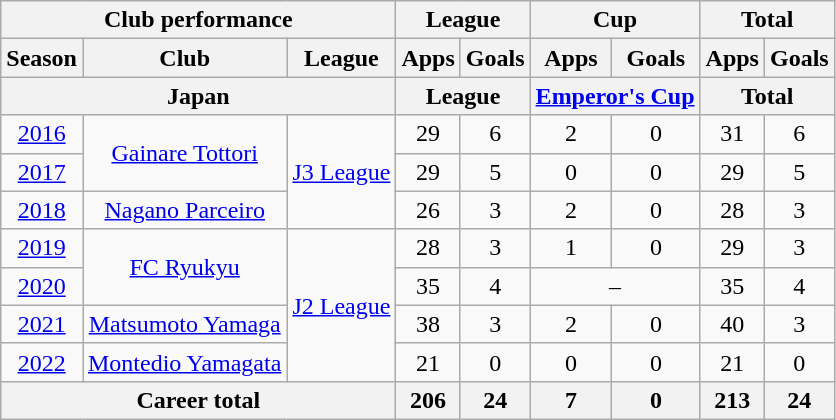<table class="wikitable" style="text-align:center">
<tr>
<th colspan=3>Club performance</th>
<th colspan=2>League</th>
<th colspan=2>Cup</th>
<th colspan=2>Total</th>
</tr>
<tr>
<th>Season</th>
<th>Club</th>
<th>League</th>
<th>Apps</th>
<th>Goals</th>
<th>Apps</th>
<th>Goals</th>
<th>Apps</th>
<th>Goals</th>
</tr>
<tr>
<th colspan=3>Japan</th>
<th colspan=2>League</th>
<th colspan=2><a href='#'>Emperor's Cup</a></th>
<th colspan=2>Total</th>
</tr>
<tr>
<td><a href='#'>2016</a></td>
<td rowspan="2"><a href='#'>Gainare Tottori</a></td>
<td rowspan="3"><a href='#'>J3 League</a></td>
<td>29</td>
<td>6</td>
<td>2</td>
<td>0</td>
<td>31</td>
<td>6</td>
</tr>
<tr>
<td><a href='#'>2017</a></td>
<td>29</td>
<td>5</td>
<td>0</td>
<td>0</td>
<td>29</td>
<td>5</td>
</tr>
<tr>
<td><a href='#'>2018</a></td>
<td><a href='#'>Nagano Parceiro</a></td>
<td>26</td>
<td>3</td>
<td>2</td>
<td>0</td>
<td>28</td>
<td>3</td>
</tr>
<tr>
<td><a href='#'>2019</a></td>
<td rowspan="2"><a href='#'>FC Ryukyu</a></td>
<td rowspan="4"><a href='#'>J2 League</a></td>
<td>28</td>
<td>3</td>
<td>1</td>
<td>0</td>
<td>29</td>
<td>3</td>
</tr>
<tr>
<td><a href='#'>2020</a></td>
<td>35</td>
<td>4</td>
<td colspan="2">–</td>
<td>35</td>
<td>4</td>
</tr>
<tr>
<td><a href='#'>2021</a></td>
<td><a href='#'>Matsumoto Yamaga</a></td>
<td>38</td>
<td>3</td>
<td>2</td>
<td>0</td>
<td>40</td>
<td>3</td>
</tr>
<tr>
<td><a href='#'>2022</a></td>
<td><a href='#'>Montedio Yamagata</a></td>
<td>21</td>
<td>0</td>
<td>0</td>
<td>0</td>
<td>21</td>
<td>0</td>
</tr>
<tr>
<th colspan="3">Career total</th>
<th>206</th>
<th>24</th>
<th>7</th>
<th>0</th>
<th>213</th>
<th>24</th>
</tr>
</table>
